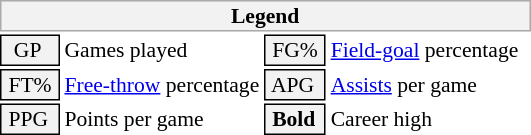<table class="toccolours" style="font-size: 90%; white-space: nowrap;">
<tr>
<th colspan="6" style="background:#f2f2f2; border:1px solid #aaa;">Legend</th>
</tr>
<tr>
<td style="background:#f2f2f2; border:1px solid black;">  GP</td>
<td>Games played</td>
<td style="background:#f2f2f2; border:1px solid black;"> FG% </td>
<td style="padding-right: 8px"><a href='#'>Field-goal</a> percentage</td>
</tr>
<tr>
<td style="background:#f2f2f2; border:1px solid black;"> FT% </td>
<td><a href='#'>Free-throw</a> percentage</td>
<td style="background:#f2f2f2; border:1px solid black;"> APG </td>
<td><a href='#'>Assists</a> per game</td>
</tr>
<tr>
<td style="background:#f2f2f2; border:1px solid black;"> PPG </td>
<td>Points per game</td>
<td style="background-color: #F2F2F2; border: 1px solid black"> <strong>Bold</strong> </td>
<td>Career high</td>
</tr>
<tr>
</tr>
</table>
